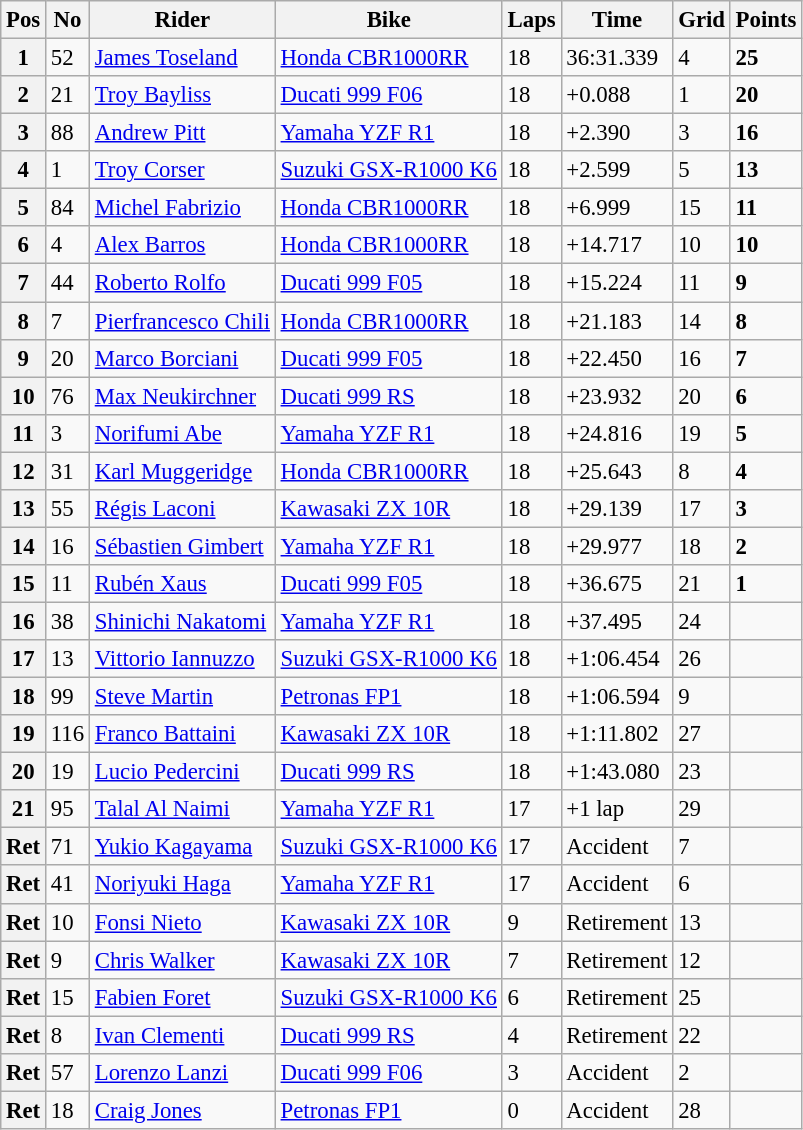<table class="wikitable" style="font-size: 95%;">
<tr>
<th>Pos</th>
<th>No</th>
<th>Rider</th>
<th>Bike</th>
<th>Laps</th>
<th>Time</th>
<th>Grid</th>
<th>Points</th>
</tr>
<tr>
<th>1</th>
<td>52</td>
<td> <a href='#'>James Toseland</a></td>
<td><a href='#'>Honda CBR1000RR</a></td>
<td>18</td>
<td>36:31.339</td>
<td>4</td>
<td><strong>25</strong></td>
</tr>
<tr>
<th>2</th>
<td>21</td>
<td> <a href='#'>Troy Bayliss</a></td>
<td><a href='#'>Ducati 999 F06</a></td>
<td>18</td>
<td>+0.088</td>
<td>1</td>
<td><strong>20</strong></td>
</tr>
<tr>
<th>3</th>
<td>88</td>
<td> <a href='#'>Andrew Pitt</a></td>
<td><a href='#'>Yamaha YZF R1</a></td>
<td>18</td>
<td>+2.390</td>
<td>3</td>
<td><strong>16</strong></td>
</tr>
<tr>
<th>4</th>
<td>1</td>
<td> <a href='#'>Troy Corser</a></td>
<td><a href='#'>Suzuki GSX-R1000 K6</a></td>
<td>18</td>
<td>+2.599</td>
<td>5</td>
<td><strong>13</strong></td>
</tr>
<tr>
<th>5</th>
<td>84</td>
<td> <a href='#'>Michel Fabrizio</a></td>
<td><a href='#'>Honda CBR1000RR</a></td>
<td>18</td>
<td>+6.999</td>
<td>15</td>
<td><strong>11</strong></td>
</tr>
<tr>
<th>6</th>
<td>4</td>
<td> <a href='#'>Alex Barros</a></td>
<td><a href='#'>Honda CBR1000RR</a></td>
<td>18</td>
<td>+14.717</td>
<td>10</td>
<td><strong>10</strong></td>
</tr>
<tr>
<th>7</th>
<td>44</td>
<td> <a href='#'>Roberto Rolfo</a></td>
<td><a href='#'>Ducati 999 F05</a></td>
<td>18</td>
<td>+15.224</td>
<td>11</td>
<td><strong>9</strong></td>
</tr>
<tr>
<th>8</th>
<td>7</td>
<td> <a href='#'>Pierfrancesco Chili</a></td>
<td><a href='#'>Honda CBR1000RR</a></td>
<td>18</td>
<td>+21.183</td>
<td>14</td>
<td><strong>8</strong></td>
</tr>
<tr>
<th>9</th>
<td>20</td>
<td> <a href='#'>Marco Borciani</a></td>
<td><a href='#'>Ducati 999 F05</a></td>
<td>18</td>
<td>+22.450</td>
<td>16</td>
<td><strong>7</strong></td>
</tr>
<tr>
<th>10</th>
<td>76</td>
<td> <a href='#'>Max Neukirchner</a></td>
<td><a href='#'>Ducati 999 RS</a></td>
<td>18</td>
<td>+23.932</td>
<td>20</td>
<td><strong>6</strong></td>
</tr>
<tr>
<th>11</th>
<td>3</td>
<td> <a href='#'>Norifumi Abe</a></td>
<td><a href='#'>Yamaha YZF R1</a></td>
<td>18</td>
<td>+24.816</td>
<td>19</td>
<td><strong>5</strong></td>
</tr>
<tr>
<th>12</th>
<td>31</td>
<td> <a href='#'>Karl Muggeridge</a></td>
<td><a href='#'>Honda CBR1000RR</a></td>
<td>18</td>
<td>+25.643</td>
<td>8</td>
<td><strong>4</strong></td>
</tr>
<tr>
<th>13</th>
<td>55</td>
<td> <a href='#'>Régis Laconi</a></td>
<td><a href='#'>Kawasaki ZX 10R</a></td>
<td>18</td>
<td>+29.139</td>
<td>17</td>
<td><strong>3</strong></td>
</tr>
<tr>
<th>14</th>
<td>16</td>
<td> <a href='#'>Sébastien Gimbert</a></td>
<td><a href='#'>Yamaha YZF R1</a></td>
<td>18</td>
<td>+29.977</td>
<td>18</td>
<td><strong>2</strong></td>
</tr>
<tr>
<th>15</th>
<td>11</td>
<td> <a href='#'>Rubén Xaus</a></td>
<td><a href='#'>Ducati 999 F05</a></td>
<td>18</td>
<td>+36.675</td>
<td>21</td>
<td><strong>1</strong></td>
</tr>
<tr>
<th>16</th>
<td>38</td>
<td> <a href='#'>Shinichi Nakatomi</a></td>
<td><a href='#'>Yamaha YZF R1</a></td>
<td>18</td>
<td>+37.495</td>
<td>24</td>
<td></td>
</tr>
<tr>
<th>17</th>
<td>13</td>
<td> <a href='#'>Vittorio Iannuzzo</a></td>
<td><a href='#'>Suzuki GSX-R1000 K6</a></td>
<td>18</td>
<td>+1:06.454</td>
<td>26</td>
<td></td>
</tr>
<tr>
<th>18</th>
<td>99</td>
<td> <a href='#'>Steve Martin</a></td>
<td><a href='#'>Petronas FP1</a></td>
<td>18</td>
<td>+1:06.594</td>
<td>9</td>
<td></td>
</tr>
<tr>
<th>19</th>
<td>116</td>
<td> <a href='#'>Franco Battaini</a></td>
<td><a href='#'>Kawasaki ZX 10R</a></td>
<td>18</td>
<td>+1:11.802</td>
<td>27</td>
<td></td>
</tr>
<tr>
<th>20</th>
<td>19</td>
<td> <a href='#'>Lucio Pedercini</a></td>
<td><a href='#'>Ducati 999 RS</a></td>
<td>18</td>
<td>+1:43.080</td>
<td>23</td>
<td></td>
</tr>
<tr>
<th>21</th>
<td>95</td>
<td> <a href='#'>Talal Al Naimi</a></td>
<td><a href='#'>Yamaha YZF R1</a></td>
<td>17</td>
<td>+1 lap</td>
<td>29</td>
<td></td>
</tr>
<tr>
<th>Ret</th>
<td>71</td>
<td> <a href='#'>Yukio Kagayama</a></td>
<td><a href='#'>Suzuki GSX-R1000 K6</a></td>
<td>17</td>
<td>Accident</td>
<td>7</td>
<td></td>
</tr>
<tr>
<th>Ret</th>
<td>41</td>
<td> <a href='#'>Noriyuki Haga</a></td>
<td><a href='#'>Yamaha YZF R1</a></td>
<td>17</td>
<td>Accident</td>
<td>6</td>
<td></td>
</tr>
<tr>
<th>Ret</th>
<td>10</td>
<td> <a href='#'>Fonsi Nieto</a></td>
<td><a href='#'>Kawasaki ZX 10R</a></td>
<td>9</td>
<td>Retirement</td>
<td>13</td>
<td></td>
</tr>
<tr>
<th>Ret</th>
<td>9</td>
<td> <a href='#'>Chris Walker</a></td>
<td><a href='#'>Kawasaki ZX 10R</a></td>
<td>7</td>
<td>Retirement</td>
<td>12</td>
<td></td>
</tr>
<tr>
<th>Ret</th>
<td>15</td>
<td> <a href='#'>Fabien Foret</a></td>
<td><a href='#'>Suzuki GSX-R1000 K6</a></td>
<td>6</td>
<td>Retirement</td>
<td>25</td>
<td></td>
</tr>
<tr>
<th>Ret</th>
<td>8</td>
<td> <a href='#'>Ivan Clementi</a></td>
<td><a href='#'>Ducati 999 RS</a></td>
<td>4</td>
<td>Retirement</td>
<td>22</td>
<td></td>
</tr>
<tr>
<th>Ret</th>
<td>57</td>
<td> <a href='#'>Lorenzo Lanzi</a></td>
<td><a href='#'>Ducati 999 F06</a></td>
<td>3</td>
<td>Accident</td>
<td>2</td>
<td></td>
</tr>
<tr>
<th>Ret</th>
<td>18</td>
<td> <a href='#'>Craig Jones</a></td>
<td><a href='#'>Petronas FP1</a></td>
<td>0</td>
<td>Accident</td>
<td>28</td>
<td></td>
</tr>
</table>
